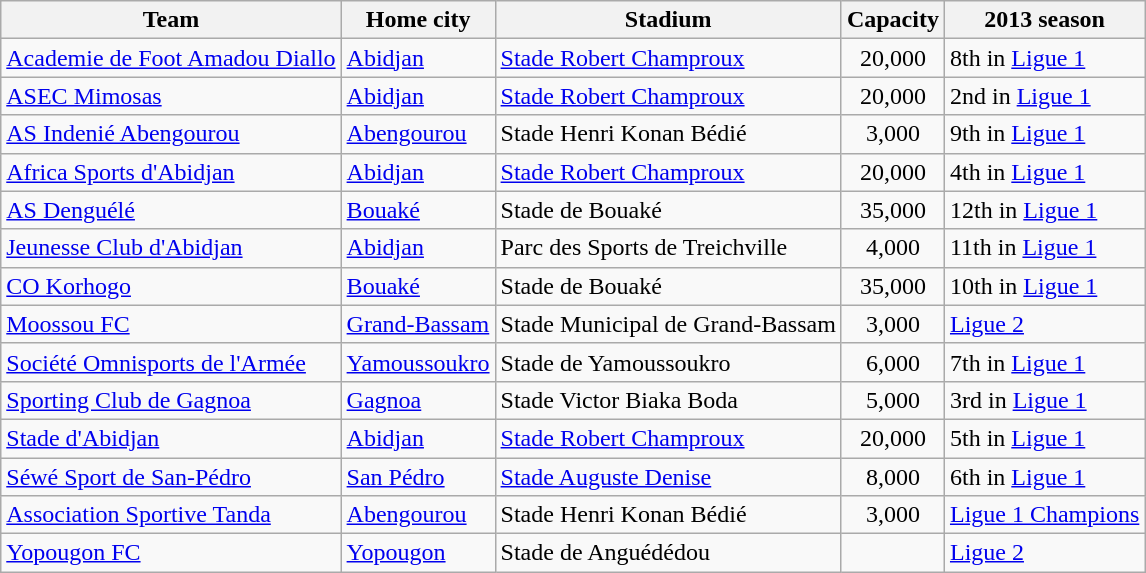<table class="wikitable sortable">
<tr>
<th>Team</th>
<th>Home city</th>
<th>Stadium</th>
<th>Capacity</th>
<th>2013 season</th>
</tr>
<tr>
<td><a href='#'>Academie de Foot Amadou Diallo</a></td>
<td><a href='#'>Abidjan</a></td>
<td><a href='#'>Stade Robert Champroux</a></td>
<td align="center">20,000</td>
<td>8th in <a href='#'>Ligue 1</a></td>
</tr>
<tr>
<td><a href='#'>ASEC Mimosas</a></td>
<td><a href='#'>Abidjan</a></td>
<td><a href='#'>Stade Robert Champroux</a></td>
<td align="center">20,000</td>
<td>2nd in <a href='#'>Ligue 1</a></td>
</tr>
<tr>
<td><a href='#'>AS Indenié Abengourou</a></td>
<td><a href='#'>Abengourou</a></td>
<td>Stade Henri Konan Bédié</td>
<td align="center">3,000</td>
<td>9th in <a href='#'>Ligue 1</a></td>
</tr>
<tr>
<td><a href='#'>Africa Sports d'Abidjan</a></td>
<td><a href='#'>Abidjan</a></td>
<td><a href='#'>Stade Robert Champroux</a></td>
<td align="center">20,000</td>
<td>4th in <a href='#'>Ligue 1</a></td>
</tr>
<tr>
<td><a href='#'>AS Denguélé</a></td>
<td><a href='#'>Bouaké</a></td>
<td>Stade de Bouaké</td>
<td align="center">35,000</td>
<td>12th in <a href='#'>Ligue 1</a></td>
</tr>
<tr>
<td><a href='#'>Jeunesse Club d'Abidjan</a></td>
<td><a href='#'>Abidjan</a></td>
<td>Parc des Sports de Treichville</td>
<td align="center">4,000</td>
<td>11th in <a href='#'>Ligue 1</a></td>
</tr>
<tr>
<td><a href='#'>CO Korhogo</a></td>
<td><a href='#'>Bouaké</a></td>
<td>Stade de Bouaké</td>
<td align="center">35,000</td>
<td>10th in <a href='#'>Ligue 1</a></td>
</tr>
<tr>
<td><a href='#'>Moossou FC</a></td>
<td><a href='#'>Grand-Bassam</a></td>
<td>Stade Municipal de Grand-Bassam</td>
<td align="center">3,000</td>
<td><a href='#'>Ligue 2</a></td>
</tr>
<tr>
<td><a href='#'>Société Omnisports de l'Armée</a></td>
<td><a href='#'>Yamoussoukro</a></td>
<td>Stade de Yamoussoukro</td>
<td align="center">6,000</td>
<td>7th in <a href='#'>Ligue 1</a></td>
</tr>
<tr>
<td><a href='#'>Sporting Club de Gagnoa</a></td>
<td><a href='#'>Gagnoa</a></td>
<td>Stade Victor Biaka Boda</td>
<td align="center">5,000</td>
<td>3rd in <a href='#'>Ligue 1</a></td>
</tr>
<tr>
<td><a href='#'>Stade d'Abidjan</a></td>
<td><a href='#'>Abidjan</a></td>
<td><a href='#'>Stade Robert Champroux</a></td>
<td align="center">20,000</td>
<td>5th in <a href='#'>Ligue 1</a></td>
</tr>
<tr>
<td><a href='#'>Séwé Sport de San-Pédro</a></td>
<td><a href='#'>San Pédro</a></td>
<td><a href='#'>Stade Auguste Denise</a></td>
<td align="center">8,000</td>
<td>6th in <a href='#'>Ligue 1</a></td>
</tr>
<tr>
<td><a href='#'>Association Sportive Tanda</a></td>
<td><a href='#'>Abengourou</a></td>
<td>Stade Henri Konan Bédié</td>
<td align="center">3,000</td>
<td><a href='#'>Ligue 1 Champions</a></td>
</tr>
<tr>
<td><a href='#'>Yopougon FC</a></td>
<td><a href='#'>Yopougon</a></td>
<td>Stade de Anguédédou</td>
<td align="center"></td>
<td><a href='#'>Ligue 2</a></td>
</tr>
</table>
